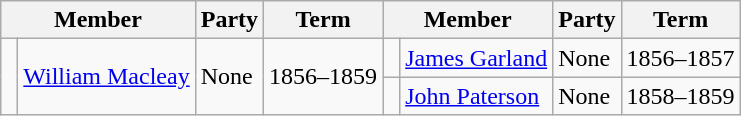<table class="wikitable">
<tr>
<th colspan="2">Member</th>
<th>Party</th>
<th>Term</th>
<th colspan="2">Member</th>
<th>Party</th>
<th>Term</th>
</tr>
<tr>
<td rowspan="2" > </td>
<td rowspan="2"><a href='#'>William Macleay</a></td>
<td rowspan="2">None</td>
<td rowspan="2">1856–1859</td>
<td> </td>
<td><a href='#'>James Garland</a></td>
<td>None</td>
<td>1856–1857</td>
</tr>
<tr>
<td> </td>
<td><a href='#'>John Paterson</a></td>
<td>None</td>
<td>1858–1859</td>
</tr>
</table>
